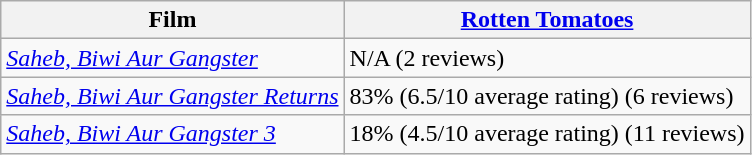<table class="wikitable sortable">
<tr>
<th>Film</th>
<th><a href='#'>Rotten Tomatoes</a></th>
</tr>
<tr>
<td><em><a href='#'>Saheb, Biwi Aur Gangster</a></em></td>
<td>N/A (2 reviews)</td>
</tr>
<tr>
<td><em><a href='#'>Saheb, Biwi Aur Gangster Returns</a></em></td>
<td>83% (6.5/10 average rating) (6 reviews)</td>
</tr>
<tr>
<td><em><a href='#'>Saheb, Biwi Aur Gangster 3</a></em></td>
<td>18% (4.5/10 average rating) (11 reviews)</td>
</tr>
</table>
